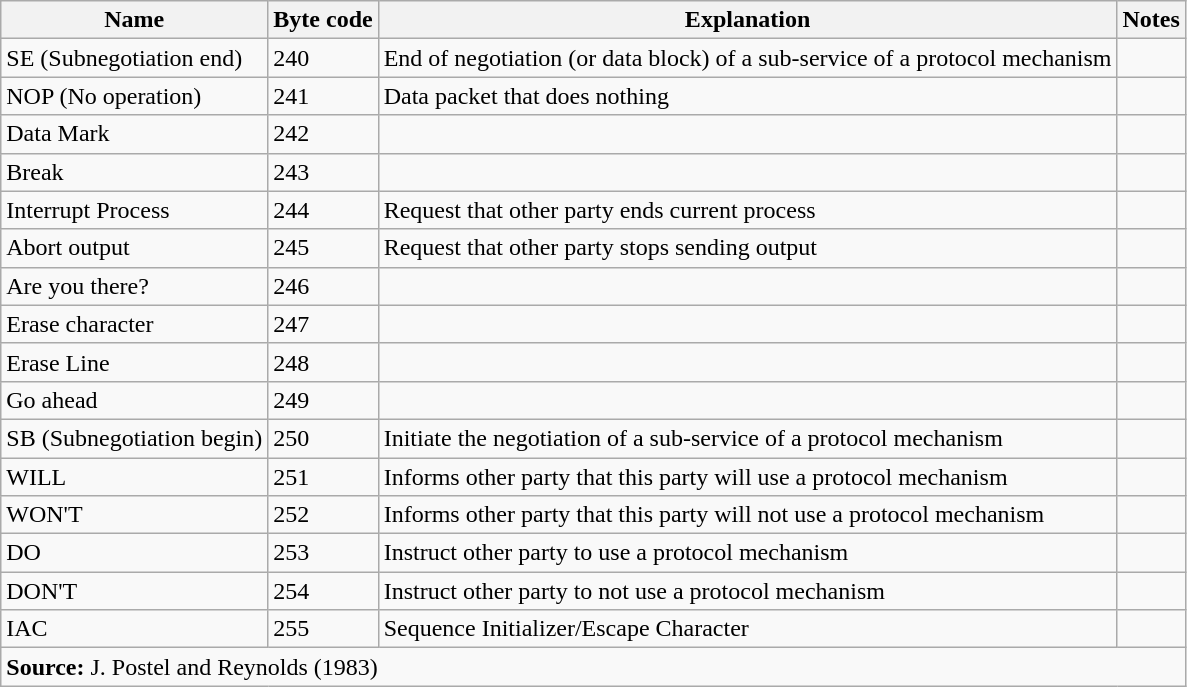<table class="wikitable">
<tr>
<th>Name</th>
<th>Byte code</th>
<th>Explanation</th>
<th>Notes</th>
</tr>
<tr>
<td>SE (Subnegotiation end)</td>
<td>240</td>
<td>End of negotiation (or data block) of a sub-service of a protocol mechanism</td>
<td></td>
</tr>
<tr>
<td>NOP (No operation)</td>
<td>241</td>
<td>Data packet that does nothing</td>
<td></td>
</tr>
<tr>
<td>Data Mark</td>
<td>242</td>
<td></td>
<td></td>
</tr>
<tr>
<td>Break</td>
<td>243</td>
<td></td>
<td></td>
</tr>
<tr>
<td>Interrupt Process</td>
<td>244</td>
<td>Request that other party ends current process</td>
<td></td>
</tr>
<tr>
<td>Abort output</td>
<td>245</td>
<td>Request that other party stops sending output</td>
<td></td>
</tr>
<tr>
<td>Are you there?</td>
<td>246</td>
<td></td>
<td></td>
</tr>
<tr>
<td>Erase character</td>
<td>247</td>
<td></td>
<td></td>
</tr>
<tr>
<td>Erase Line</td>
<td>248</td>
<td></td>
<td></td>
</tr>
<tr>
<td>Go ahead</td>
<td>249</td>
<td></td>
<td></td>
</tr>
<tr>
<td>SB (Subnegotiation begin)</td>
<td>250</td>
<td>Initiate the negotiation of a sub-service of a protocol mechanism</td>
<td></td>
</tr>
<tr>
<td>WILL</td>
<td>251</td>
<td>Informs other party that this party will use a protocol mechanism</td>
<td></td>
</tr>
<tr>
<td>WON'T</td>
<td>252</td>
<td>Informs other party that this party will not use a protocol mechanism</td>
<td></td>
</tr>
<tr>
<td>DO</td>
<td>253</td>
<td>Instruct other party to use a protocol mechanism</td>
<td></td>
</tr>
<tr>
<td>DON'T</td>
<td>254</td>
<td>Instruct other party to not use a protocol mechanism</td>
<td></td>
</tr>
<tr>
<td>IAC</td>
<td>255</td>
<td>Sequence Initializer/Escape Character</td>
<td></td>
</tr>
<tr>
<td colspan="4"><strong>Source:</strong>  J. Postel and Reynolds (1983)</td>
</tr>
</table>
